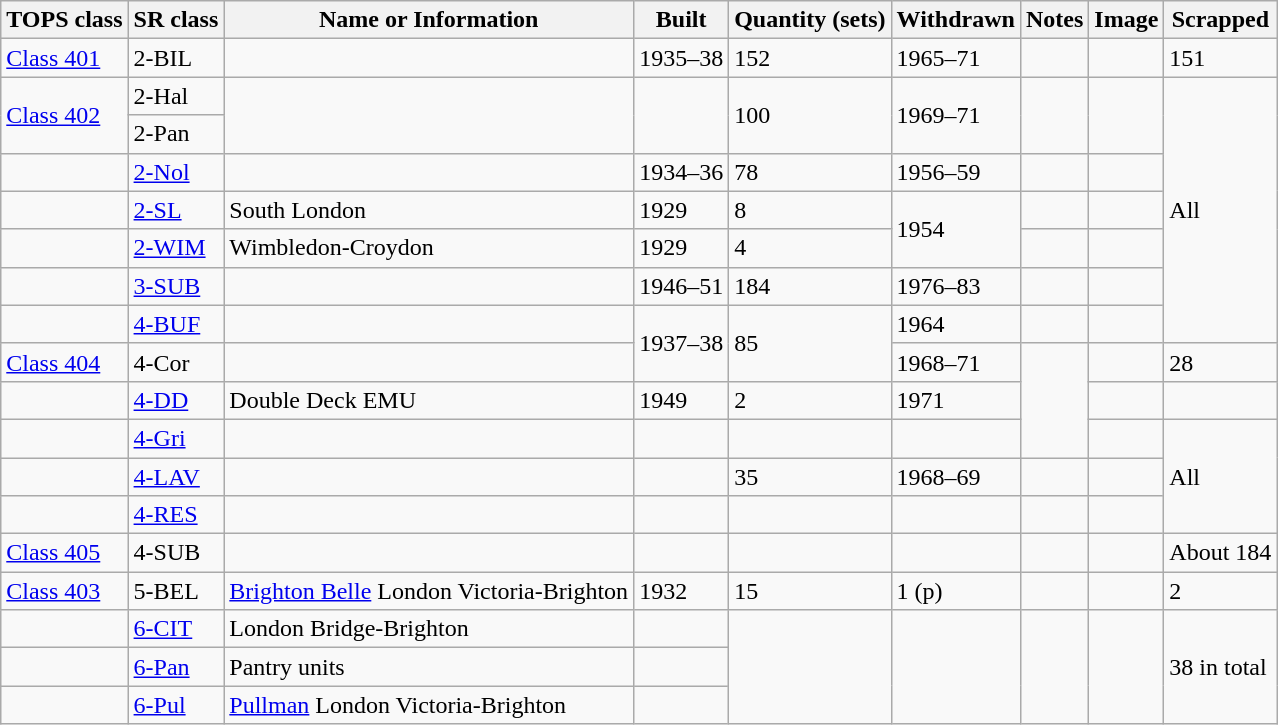<table class="wikitable">
<tr>
<th>TOPS class</th>
<th>SR class</th>
<th>Name or Information</th>
<th>Built</th>
<th>Quantity (sets)</th>
<th>Withdrawn</th>
<th>Notes</th>
<th>Image</th>
<th>Scrapped</th>
</tr>
<tr>
<td><a href='#'>Class 401</a></td>
<td>2-BIL</td>
<td></td>
<td>1935–38</td>
<td>152</td>
<td>1965–71</td>
<td></td>
<td></td>
<td>151</td>
</tr>
<tr>
<td rowspan=2><a href='#'>Class 402</a></td>
<td>2-Hal</td>
<td rowspan=2></td>
<td rowspan=2></td>
<td rowspan=2>100</td>
<td rowspan=2>1969–71</td>
<td rowspan=2></td>
<td rowspan=2></td>
<td rowspan=7>All</td>
</tr>
<tr>
<td>2-Pan</td>
</tr>
<tr>
<td></td>
<td><a href='#'>2-Nol</a></td>
<td></td>
<td>1934–36</td>
<td>78</td>
<td>1956–59</td>
<td></td>
<td></td>
</tr>
<tr>
<td></td>
<td><a href='#'>2-SL</a></td>
<td>South London</td>
<td>1929</td>
<td>8</td>
<td rowspan=2>1954</td>
<td></td>
<td></td>
</tr>
<tr>
<td></td>
<td><a href='#'>2-WIM</a></td>
<td>Wimbledon-Croydon</td>
<td>1929</td>
<td>4</td>
<td></td>
<td></td>
</tr>
<tr>
<td></td>
<td><a href='#'>3-SUB</a></td>
<td></td>
<td>1946–51</td>
<td>184</td>
<td>1976–83</td>
<td></td>
<td></td>
</tr>
<tr>
<td></td>
<td><a href='#'>4-BUF</a></td>
<td></td>
<td rowspan=2>1937–38</td>
<td rowspan=2>85</td>
<td>1964</td>
<td></td>
<td></td>
</tr>
<tr>
<td><a href='#'>Class 404</a></td>
<td>4-Cor</td>
<td></td>
<td>1968–71</td>
<td rowspan=3></td>
<td></td>
<td>28</td>
</tr>
<tr>
<td></td>
<td><a href='#'>4-DD</a></td>
<td>Double Deck EMU</td>
<td>1949</td>
<td>2</td>
<td>1971</td>
<td></td>
<td></td>
</tr>
<tr>
<td></td>
<td><a href='#'>4-Gri</a></td>
<td></td>
<td></td>
<td></td>
<td></td>
<td></td>
<td rowspan=3>All</td>
</tr>
<tr>
<td></td>
<td><a href='#'>4-LAV</a></td>
<td></td>
<td></td>
<td>35</td>
<td>1968–69</td>
<td></td>
<td></td>
</tr>
<tr>
<td></td>
<td><a href='#'>4-RES</a></td>
<td></td>
<td></td>
<td></td>
<td></td>
<td></td>
<td></td>
</tr>
<tr>
<td><a href='#'>Class 405</a></td>
<td>4-SUB</td>
<td></td>
<td></td>
<td></td>
<td></td>
<td></td>
<td></td>
<td>About 184</td>
</tr>
<tr>
<td><a href='#'>Class 403</a></td>
<td>5-BEL</td>
<td><a href='#'>Brighton Belle</a> London Victoria-Brighton</td>
<td>1932</td>
<td>15</td>
<td>1 (p)</td>
<td></td>
<td></td>
<td>2</td>
</tr>
<tr>
<td></td>
<td><a href='#'>6-CIT</a></td>
<td>London Bridge-Brighton</td>
<td></td>
<td rowspan=3></td>
<td rowspan=3></td>
<td rowspan=3></td>
<td rowspan=3></td>
<td rowspan=3>38 in total</td>
</tr>
<tr>
<td></td>
<td><a href='#'>6-Pan</a></td>
<td>Pantry units</td>
<td></td>
</tr>
<tr>
<td></td>
<td><a href='#'>6-Pul</a></td>
<td><a href='#'>Pullman</a> London Victoria-Brighton</td>
<td></td>
</tr>
</table>
